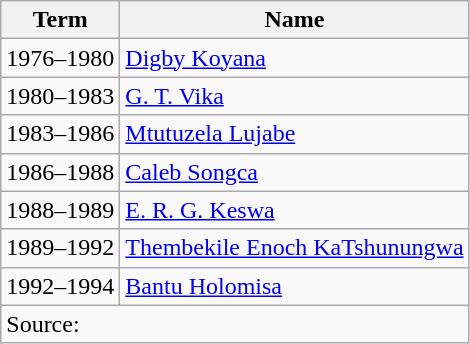<table class="wikitable">
<tr>
<th>Term</th>
<th>Name</th>
</tr>
<tr>
<td>1976–1980</td>
<td><a href='#'>Digby Koyana</a></td>
</tr>
<tr>
<td>1980–1983</td>
<td><a href='#'>G. T. Vika</a></td>
</tr>
<tr>
<td>1983–1986</td>
<td><a href='#'>Mtutuzela Lujabe</a></td>
</tr>
<tr>
<td>1986–1988</td>
<td><a href='#'>Caleb Songca</a></td>
</tr>
<tr>
<td>1988–1989</td>
<td><a href='#'>E. R. G. Keswa</a></td>
</tr>
<tr>
<td>1989–1992</td>
<td><a href='#'>Thembekile Enoch KaTshunungwa</a></td>
</tr>
<tr>
<td>1992–1994</td>
<td><a href='#'>Bantu Holomisa</a></td>
</tr>
<tr>
<td colspan=2>Source: </td>
</tr>
</table>
